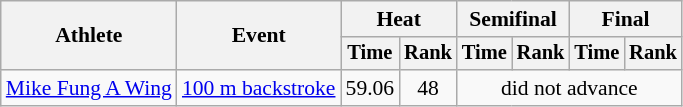<table class=wikitable style="font-size:90%">
<tr>
<th rowspan="2">Athlete</th>
<th rowspan="2">Event</th>
<th colspan="2">Heat</th>
<th colspan="2">Semifinal</th>
<th colspan="2">Final</th>
</tr>
<tr style="font-size:95%">
<th>Time</th>
<th>Rank</th>
<th>Time</th>
<th>Rank</th>
<th>Time</th>
<th>Rank</th>
</tr>
<tr align=center>
<td align=left><a href='#'>Mike Fung A Wing</a></td>
<td align=left><a href='#'>100 m backstroke</a></td>
<td>59.06</td>
<td>48</td>
<td colspan=4>did not advance</td>
</tr>
</table>
